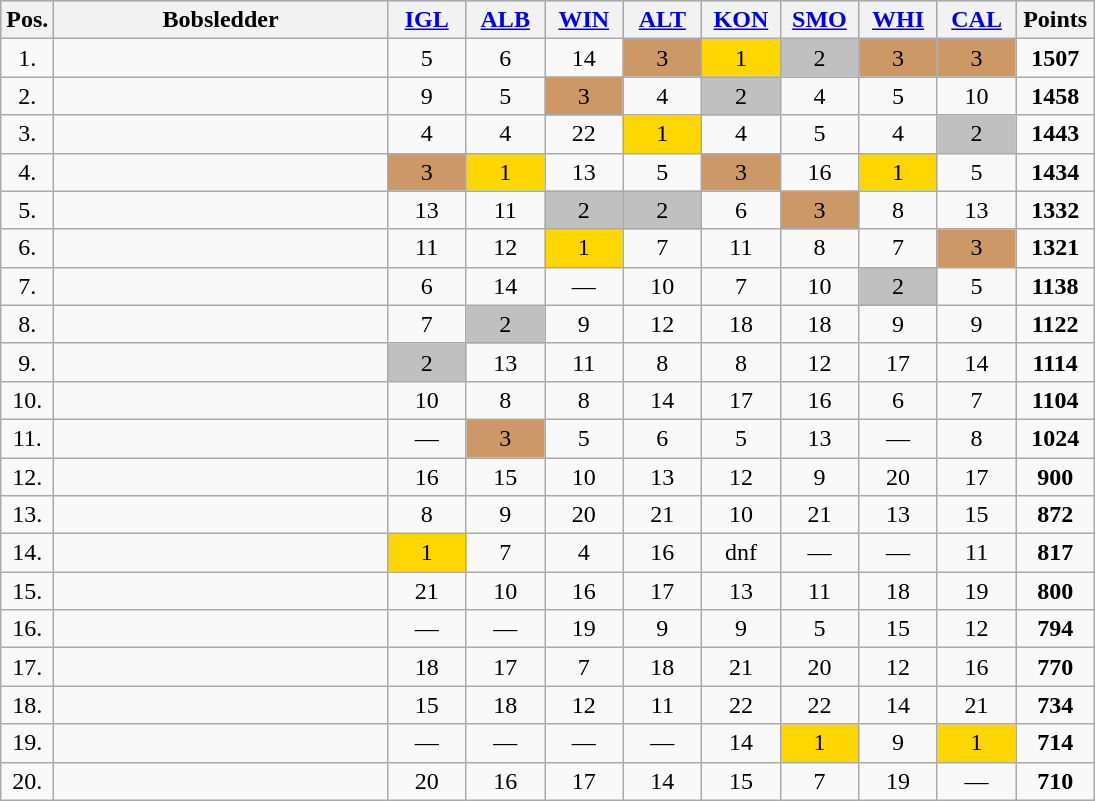<table class=wikitable bgcolor="#f7f8ff" cellpadding="3" cellspacing="0" border="1" style="text-align:center; border: gray solid 1px; border-collapse: collapse;">
<tr bgcolor="#CCCCCC">
<th width="10">Pos.</th>
<th width="215">Bobsledder</th>
<th width="45"><a href='#'>IGL</a></th>
<th width="45"><a href='#'>ALB</a></th>
<th width="45"><a href='#'>WIN</a></th>
<th width="45"><a href='#'>ALT</a></th>
<th width="45"><a href='#'>KON</a></th>
<th width="45"><a href='#'>SMO</a></th>
<th width="45"><a href='#'>WHI</a></th>
<th width="45"><a href='#'>CAL</a></th>
<th width="45">Points</th>
</tr>
<tr>
<td>1.</td>
<td align="left"></td>
<td>5</td>
<td>6</td>
<td>14</td>
<td bgcolor="cc9966">3</td>
<td bgcolor="gold">1</td>
<td bgcolor="silver">2</td>
<td bgcolor="cc9966">3</td>
<td bgcolor="cc9966">3</td>
<td><strong>1507</strong></td>
</tr>
<tr>
<td>2.</td>
<td align="left"></td>
<td>9</td>
<td>5</td>
<td bgcolor="cc9966">3</td>
<td>4</td>
<td bgcolor="silver">2</td>
<td>4</td>
<td>5</td>
<td>10</td>
<td><strong>1458</strong></td>
</tr>
<tr>
<td>3.</td>
<td align="left"></td>
<td>4</td>
<td>4</td>
<td>22</td>
<td bgcolor="gold">1</td>
<td>4</td>
<td>5</td>
<td>4</td>
<td bgcolor="silver">2</td>
<td><strong>1443</strong></td>
</tr>
<tr>
<td>4.</td>
<td align="left"></td>
<td bgcolor="cc9966">3</td>
<td bgcolor="gold">1</td>
<td>13</td>
<td>5</td>
<td bgcolor="cc9966">3</td>
<td>16</td>
<td bgcolor="gold">1</td>
<td>5</td>
<td><strong>1434</strong></td>
</tr>
<tr>
<td>5.</td>
<td align="left"></td>
<td>13</td>
<td>11</td>
<td bgcolor="silver">2</td>
<td bgcolor="silver">2</td>
<td>6</td>
<td bgcolor="cc9966">3</td>
<td>8</td>
<td>13</td>
<td><strong>1332</strong></td>
</tr>
<tr>
<td>6.</td>
<td align="left"></td>
<td>11</td>
<td>12</td>
<td bgcolor="gold">1</td>
<td>7</td>
<td>11</td>
<td>8</td>
<td>7</td>
<td bgcolor="cc9966">3</td>
<td><strong>1321</strong></td>
</tr>
<tr>
<td>7.</td>
<td align="left"></td>
<td>6</td>
<td>14</td>
<td>—</td>
<td>10</td>
<td>7</td>
<td>10</td>
<td bgcolor="silver">2</td>
<td>5</td>
<td><strong>1138</strong></td>
</tr>
<tr>
<td>8.</td>
<td align="left"></td>
<td>7</td>
<td bgcolor="silver">2</td>
<td>9</td>
<td>12</td>
<td>18</td>
<td>18</td>
<td>9</td>
<td>9</td>
<td><strong>1122</strong></td>
</tr>
<tr>
<td>9.</td>
<td align="left"></td>
<td bgcolor="silver">2</td>
<td>13</td>
<td>11</td>
<td>8</td>
<td>8</td>
<td>12</td>
<td>17</td>
<td>14</td>
<td><strong>1114</strong></td>
</tr>
<tr>
<td>10.</td>
<td align="left"></td>
<td>10</td>
<td>8</td>
<td>8</td>
<td>14</td>
<td>17</td>
<td>16</td>
<td>6</td>
<td>7</td>
<td><strong>1104</strong></td>
</tr>
<tr>
<td>11.</td>
<td align="left"></td>
<td>—</td>
<td bgcolor="cc9966">3</td>
<td>5</td>
<td>6</td>
<td>5</td>
<td>13</td>
<td>—</td>
<td>8</td>
<td><strong>1024</strong></td>
</tr>
<tr>
<td>12.</td>
<td align="left"></td>
<td>16</td>
<td>15</td>
<td>10</td>
<td>13</td>
<td>12</td>
<td>9</td>
<td>20</td>
<td>17</td>
<td><strong>900</strong></td>
</tr>
<tr>
<td>13.</td>
<td align="left"></td>
<td>8</td>
<td>9</td>
<td>20</td>
<td>21</td>
<td>10</td>
<td>21</td>
<td>13</td>
<td>15</td>
<td><strong>872</strong></td>
</tr>
<tr>
<td>14.</td>
<td align="left"></td>
<td bgcolor="gold">1</td>
<td>7</td>
<td>4</td>
<td>16</td>
<td>dnf</td>
<td>—</td>
<td>—</td>
<td>11</td>
<td><strong>817</strong></td>
</tr>
<tr>
<td>15.</td>
<td align="left"></td>
<td>21</td>
<td>10</td>
<td>16</td>
<td>17</td>
<td>13</td>
<td>11</td>
<td>18</td>
<td>19</td>
<td><strong>800</strong></td>
</tr>
<tr>
<td>16.</td>
<td align="left"></td>
<td>—</td>
<td>—</td>
<td>19</td>
<td>9</td>
<td>9</td>
<td>5</td>
<td>15</td>
<td>12</td>
<td><strong>794</strong></td>
</tr>
<tr>
<td>17.</td>
<td align="left"></td>
<td>18</td>
<td>17</td>
<td>7</td>
<td>18</td>
<td>21</td>
<td>20</td>
<td>12</td>
<td>16</td>
<td><strong>770</strong></td>
</tr>
<tr>
<td>18.</td>
<td align="left"></td>
<td>15</td>
<td>18</td>
<td>12</td>
<td>11</td>
<td>22</td>
<td>22</td>
<td>14</td>
<td>21</td>
<td><strong>734</strong></td>
</tr>
<tr>
<td>19.</td>
<td align="left"></td>
<td>—</td>
<td>—</td>
<td>—</td>
<td>—</td>
<td>14</td>
<td bgcolor="gold">1</td>
<td>9</td>
<td bgcolor="gold">1</td>
<td><strong>714</strong></td>
</tr>
<tr>
<td>20.</td>
<td align="left"></td>
<td>20</td>
<td>16</td>
<td>17</td>
<td>14</td>
<td>15</td>
<td>7</td>
<td>19</td>
<td>—</td>
<td><strong>710</strong></td>
</tr>
</table>
